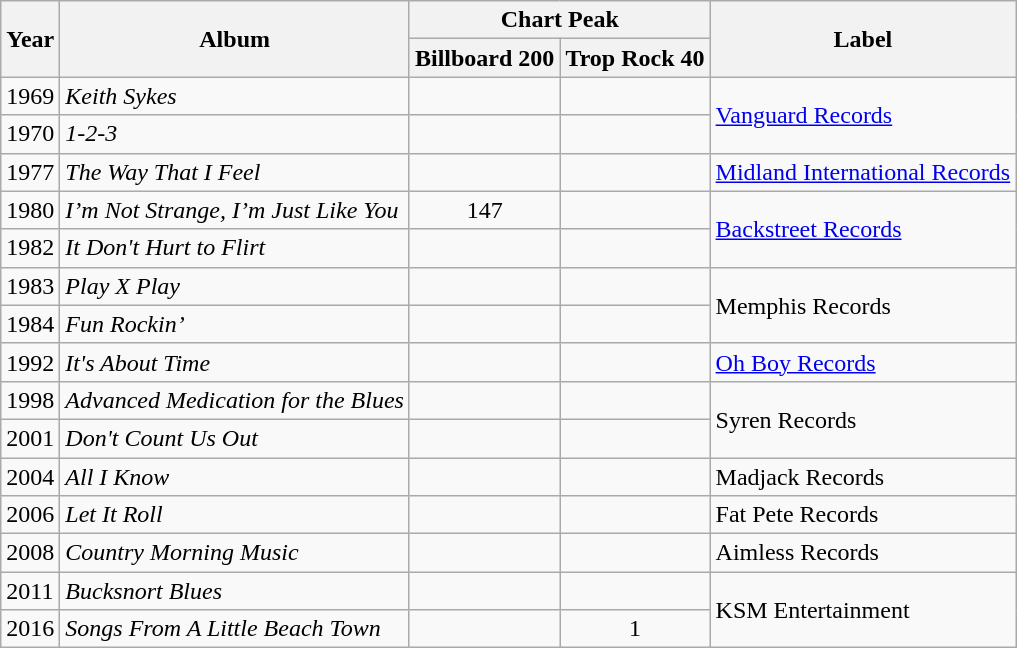<table class="wikitable">
<tr>
<th rowspan="2">Year</th>
<th rowspan="2">Album</th>
<th colspan="2">Chart Peak</th>
<th rowspan="2">Label</th>
</tr>
<tr>
<th>Billboard 200</th>
<th>Trop Rock 40</th>
</tr>
<tr>
<td>1969</td>
<td><em>Keith Sykes</em></td>
<td></td>
<td></td>
<td rowspan="2"><a href='#'>Vanguard Records</a></td>
</tr>
<tr>
<td>1970</td>
<td><em>1-2-3</em></td>
<td></td>
<td></td>
</tr>
<tr>
<td>1977</td>
<td><em>The Way That I Feel</em></td>
<td></td>
<td></td>
<td><a href='#'>Midland International Records</a></td>
</tr>
<tr>
<td>1980</td>
<td><em>I’m Not Strange, I’m Just Like You</em></td>
<td style="text-align:center;">147</td>
<td></td>
<td rowspan="2"><a href='#'>Backstreet Records</a></td>
</tr>
<tr>
<td>1982</td>
<td><em>It Don't Hurt to Flirt</em></td>
<td></td>
<td></td>
</tr>
<tr>
<td>1983</td>
<td><em>Play X Play</em></td>
<td></td>
<td></td>
<td rowspan="2">Memphis Records</td>
</tr>
<tr>
<td>1984</td>
<td><em>Fun Rockin’</em></td>
<td></td>
<td></td>
</tr>
<tr>
<td>1992</td>
<td><em>It's About Time</em></td>
<td></td>
<td></td>
<td><a href='#'>Oh Boy Records</a></td>
</tr>
<tr>
<td>1998</td>
<td><em>Advanced Medication for the Blues</em></td>
<td></td>
<td></td>
<td rowspan="2">Syren Records</td>
</tr>
<tr>
<td>2001</td>
<td><em>Don't Count Us Out</em></td>
<td></td>
<td></td>
</tr>
<tr>
<td>2004</td>
<td><em>All I Know</em></td>
<td></td>
<td></td>
<td>Madjack Records</td>
</tr>
<tr>
<td>2006</td>
<td><em>Let It Roll</em></td>
<td></td>
<td></td>
<td>Fat Pete Records</td>
</tr>
<tr>
<td>2008</td>
<td><em>Country Morning Music</em></td>
<td></td>
<td></td>
<td>Aimless Records</td>
</tr>
<tr>
<td>2011</td>
<td><em>Bucksnort Blues</em></td>
<td></td>
<td></td>
<td rowspan="2">KSM Entertainment</td>
</tr>
<tr>
<td>2016</td>
<td><em>Songs From A Little Beach Town</em></td>
<td></td>
<td style="text-align:center;">1</td>
</tr>
</table>
